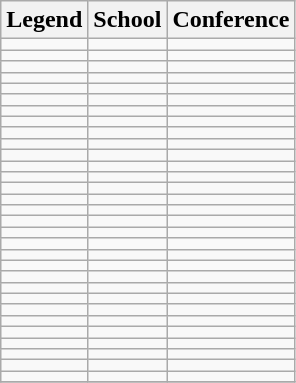<table class="wikitable sortable" width=0%>
<tr>
<th width=0%>Legend</th>
<th width=0%>School</th>
<th width=0%>Conference</th>
</tr>
<tr>
<td></td>
<td></td>
<td></td>
</tr>
<tr>
<td></td>
<td></td>
<td></td>
</tr>
<tr>
<td></td>
<td></td>
<td></td>
</tr>
<tr>
<td></td>
<td></td>
<td></td>
</tr>
<tr>
<td></td>
<td></td>
<td></td>
</tr>
<tr>
<td></td>
<td></td>
<td></td>
</tr>
<tr>
<td></td>
<td></td>
<td></td>
</tr>
<tr>
<td></td>
<td></td>
<td></td>
</tr>
<tr>
<td></td>
<td></td>
<td></td>
</tr>
<tr>
<td></td>
<td></td>
<td></td>
</tr>
<tr>
<td></td>
<td></td>
<td></td>
</tr>
<tr>
<td></td>
<td></td>
<td></td>
</tr>
<tr>
<td></td>
<td></td>
<td></td>
</tr>
<tr>
<td></td>
<td></td>
<td></td>
</tr>
<tr>
<td></td>
<td></td>
<td></td>
</tr>
<tr>
<td></td>
<td></td>
<td></td>
</tr>
<tr>
<td></td>
<td></td>
<td></td>
</tr>
<tr>
<td></td>
<td></td>
<td></td>
</tr>
<tr>
<td></td>
<td></td>
<td></td>
</tr>
<tr>
<td></td>
<td></td>
<td></td>
</tr>
<tr>
<td></td>
<td></td>
<td></td>
</tr>
<tr>
<td></td>
<td></td>
<td></td>
</tr>
<tr>
<td></td>
<td></td>
<td></td>
</tr>
<tr>
<td></td>
<td></td>
<td></td>
</tr>
<tr>
<td></td>
<td></td>
<td></td>
</tr>
<tr>
<td></td>
<td></td>
<td></td>
</tr>
<tr>
<td></td>
<td></td>
<td></td>
</tr>
<tr>
<td></td>
<td></td>
<td></td>
</tr>
<tr>
<td></td>
<td></td>
<td></td>
</tr>
<tr>
<td></td>
<td></td>
<td></td>
</tr>
<tr>
<td></td>
<td></td>
<td></td>
</tr>
<tr>
</tr>
</table>
